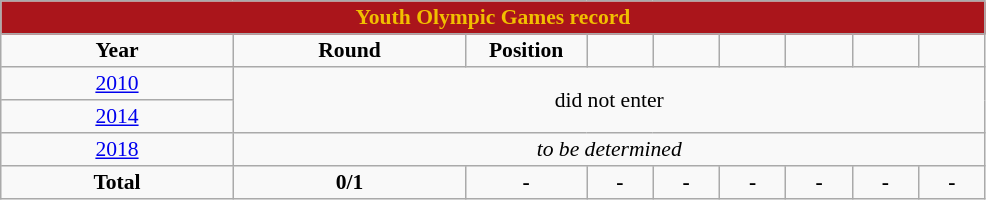<table align=border width=52% border=1 cellpadding="2" cellspacing="0" style="background: #f9f9f9; border: 1px #aaa solid; border-collapse: collapse; font-size: 90%; text-align: center;">
<tr bgcolor=#aa151b style="color:#f1bf00;">
<th colspan=9>Youth Olympic Games record</th>
</tr>
<tr>
<th width=100>Year</th>
<th width=100>Round</th>
<th width=25>Position</th>
<th width=25></th>
<th width=25></th>
<th width=25></th>
<th width=25></th>
<th width=25></th>
<th width=25></th>
</tr>
<tr>
<td> <a href='#'>2010</a></td>
<td rowspan=2 colspan="8">did not enter</td>
</tr>
<tr>
<td> <a href='#'>2014</a></td>
</tr>
<tr>
<td> <a href='#'>2018</a></td>
<td colspan="8"><em>to be determined</em></td>
</tr>
<tr>
<th><strong>Total</strong></th>
<th>0/1</th>
<th>-</th>
<th>-</th>
<th>-</th>
<th>-</th>
<th>-</th>
<th>-</th>
<th>-</th>
</tr>
</table>
